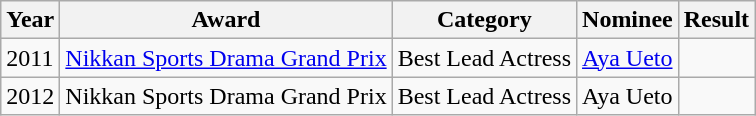<table class="wikitable">
<tr>
<th>Year</th>
<th>Award</th>
<th>Category</th>
<th>Nominee</th>
<th>Result</th>
</tr>
<tr>
<td>2011</td>
<td><a href='#'>Nikkan Sports Drama Grand Prix</a></td>
<td>Best Lead Actress</td>
<td><a href='#'>Aya Ueto</a></td>
<td></td>
</tr>
<tr>
<td>2012</td>
<td>Nikkan Sports Drama Grand Prix</td>
<td>Best Lead Actress</td>
<td>Aya Ueto</td>
<td></td>
</tr>
</table>
